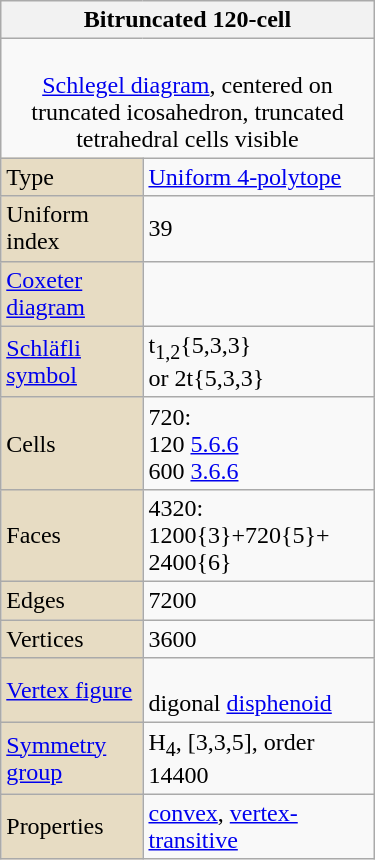<table class="wikitable" align="right" style="margin-left:10px" width="250">
<tr>
<th bgcolor=#e7dcc3 colspan=2>Bitruncated 120-cell</th>
</tr>
<tr>
<td colspan=2 align=center><br><a href='#'>Schlegel diagram</a>, centered on truncated icosahedron, truncated tetrahedral cells visible</td>
</tr>
<tr>
<td bgcolor=#e7dcc3>Type</td>
<td><a href='#'>Uniform 4-polytope</a></td>
</tr>
<tr>
<td bgcolor=#e7dcc3>Uniform index</td>
<td>39</td>
</tr>
<tr>
<td bgcolor=#e7dcc3><a href='#'>Coxeter diagram</a></td>
<td></td>
</tr>
<tr>
<td bgcolor=#e7dcc3><a href='#'>Schläfli symbol</a></td>
<td>t<sub>1,2</sub>{5,3,3}<br>or 2t{5,3,3}</td>
</tr>
<tr>
<td bgcolor=#e7dcc3>Cells</td>
<td>720:<br>120 <a href='#'>5.6.6</a> <br>600 <a href='#'>3.6.6</a> </td>
</tr>
<tr>
<td bgcolor=#e7dcc3>Faces</td>
<td>4320:<br>1200{3}+720{5}+<br>2400{6}</td>
</tr>
<tr>
<td bgcolor=#e7dcc3>Edges</td>
<td>7200</td>
</tr>
<tr>
<td bgcolor=#e7dcc3>Vertices</td>
<td>3600</td>
</tr>
<tr>
<td bgcolor=#e7dcc3><a href='#'>Vertex figure</a></td>
<td><br>digonal <a href='#'>disphenoid</a></td>
</tr>
<tr>
<td bgcolor=#e7dcc3><a href='#'>Symmetry group</a></td>
<td>H<sub>4</sub>, [3,3,5], order 14400</td>
</tr>
<tr>
<td bgcolor=#e7dcc3>Properties</td>
<td colspan=2><a href='#'>convex</a>, <a href='#'>vertex-transitive</a></td>
</tr>
</table>
